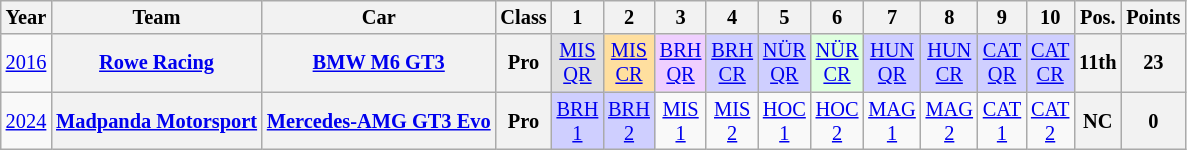<table class="wikitable" border="1" style="text-align:center; font-size:85%;">
<tr>
<th>Year</th>
<th>Team</th>
<th>Car</th>
<th>Class</th>
<th>1</th>
<th>2</th>
<th>3</th>
<th>4</th>
<th>5</th>
<th>6</th>
<th>7</th>
<th>8</th>
<th>9</th>
<th>10</th>
<th>Pos.</th>
<th>Points</th>
</tr>
<tr>
<td><a href='#'>2016</a></td>
<th nowrap><a href='#'>Rowe Racing</a></th>
<th nowrap><a href='#'>BMW M6 GT3</a></th>
<th>Pro</th>
<td style="background:#DFDFDF;"><a href='#'>MIS<br>QR</a><br></td>
<td style="background:#FFDF9F;"><a href='#'>MIS<br>CR</a><br></td>
<td style="background:#EFCFFF;"><a href='#'>BRH<br>QR</a><br></td>
<td style="background:#CFCFFF;"><a href='#'>BRH<br>CR</a><br></td>
<td style="background:#CFCFFF;"><a href='#'>NÜR<br>QR</a><br></td>
<td style="background:#DFFFDF;"><a href='#'>NÜR<br>CR</a><br></td>
<td style="background:#CFCFFF;"><a href='#'>HUN<br>QR</a><br></td>
<td style="background:#CFCFFF;"><a href='#'>HUN<br>CR</a><br></td>
<td style="background:#CFCFFF;"><a href='#'>CAT<br>QR</a><br></td>
<td style="background:#CFCFFF;"><a href='#'>CAT<br>CR</a><br></td>
<th>11th</th>
<th>23</th>
</tr>
<tr>
<td><a href='#'>2024</a></td>
<th nowrap><a href='#'>Madpanda Motorsport</a></th>
<th nowrap><a href='#'>Mercedes-AMG GT3 Evo</a></th>
<th>Pro</th>
<td style="background:#CFCFFF;"><a href='#'>BRH<br>1</a><br></td>
<td style="background:#CFCFFF;"><a href='#'>BRH<br>2</a><br></td>
<td><a href='#'>MIS<br>1</a></td>
<td><a href='#'>MIS<br>2</a></td>
<td><a href='#'>HOC<br>1</a></td>
<td><a href='#'>HOC<br>2</a></td>
<td><a href='#'>MAG<br>1</a></td>
<td><a href='#'>MAG<br>2</a></td>
<td><a href='#'>CAT<br>1</a></td>
<td><a href='#'>CAT<br>2</a></td>
<th>NC</th>
<th>0</th>
</tr>
</table>
